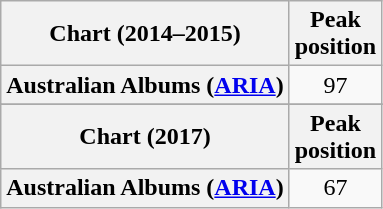<table class="wikitable sortable plainrowheaders">
<tr>
<th scope="col">Chart (2014–2015)</th>
<th scope="col">Peak<br>position</th>
</tr>
<tr>
<th scope="row">Australian Albums (<a href='#'>ARIA</a>)</th>
<td align="center">97</td>
</tr>
<tr>
</tr>
<tr>
</tr>
<tr>
<th scope="col">Chart (2017)</th>
<th scope="col">Peak<br>position</th>
</tr>
<tr>
<th scope="row">Australian Albums (<a href='#'>ARIA</a>)</th>
<td align="center">67</td>
</tr>
</table>
